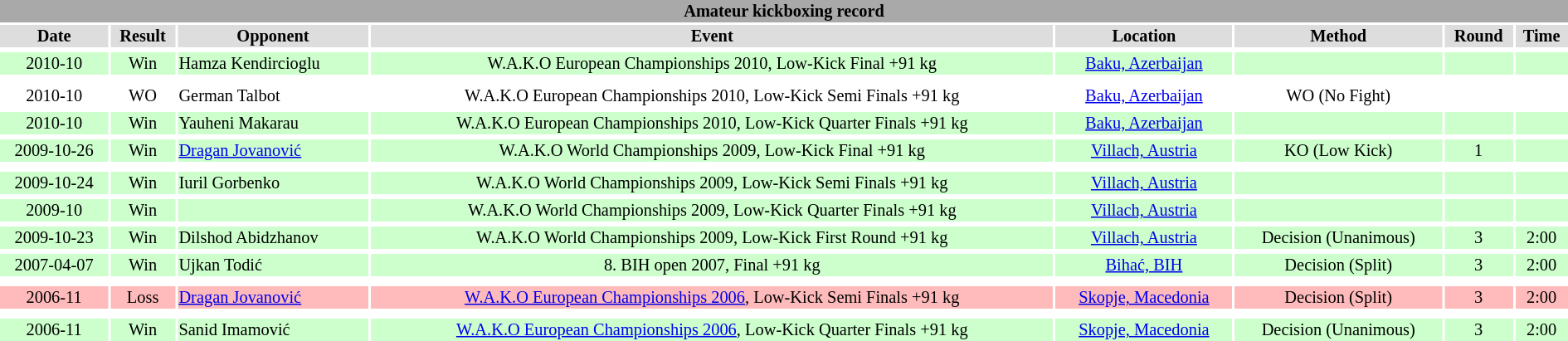<table class="toccolours" width=100% style="clear:both; margin:1.5em auto; font-size:85%; text-align:center;">
<tr>
<th colspan=8 style="background:#A9A9A9"><span>Amateur kickboxing record</span></th>
</tr>
<tr bgcolor="#dddddd">
<th>Date</th>
<th>Result</th>
<th>Opponent</th>
<th>Event</th>
<th>Location</th>
<th>Method</th>
<th>Round</th>
<th>Time</th>
</tr>
<tr>
</tr>
<tr bgcolor="#CCFFCC">
<td>2010-10</td>
<td>Win</td>
<td align=left> Hamza Kendircioglu</td>
<td>W.A.K.O European Championships 2010, Low-Kick Final +91 kg</td>
<td><a href='#'>Baku, Azerbaijan</a></td>
<td></td>
<td></td>
<td></td>
</tr>
<tr>
<th style=background:white colspan=9></th>
</tr>
<tr>
</tr>
<tr bgcolor=>
<td>2010-10</td>
<td>WO</td>
<td align=left> German Talbot</td>
<td>W.A.K.O European Championships 2010, Low-Kick Semi Finals +91 kg</td>
<td><a href='#'>Baku, Azerbaijan</a></td>
<td>WO (No Fight)</td>
<td></td>
<td></td>
</tr>
<tr>
</tr>
<tr bgcolor="#CCFFCC">
<td>2010-10</td>
<td>Win</td>
<td align=left> Yauheni Makarau</td>
<td>W.A.K.O European Championships 2010, Low-Kick Quarter Finals +91 kg</td>
<td><a href='#'>Baku, Azerbaijan</a></td>
<td></td>
<td></td>
<td></td>
</tr>
<tr>
</tr>
<tr bgcolor="#CCFFCC">
<td>2009-10-26</td>
<td>Win</td>
<td align=left> <a href='#'>Dragan Jovanović</a></td>
<td>W.A.K.O World Championships 2009, Low-Kick Final +91 kg</td>
<td><a href='#'>Villach, Austria</a></td>
<td>KO (Low Kick)</td>
<td>1</td>
<td></td>
</tr>
<tr>
<th style=background:white colspan=9></th>
</tr>
<tr>
</tr>
<tr bgcolor="#CCFFCC">
<td>2009-10-24</td>
<td>Win</td>
<td align=left> Iuril Gorbenko</td>
<td>W.A.K.O World Championships 2009, Low-Kick Semi Finals +91 kg</td>
<td><a href='#'>Villach, Austria</a></td>
<td></td>
<td></td>
<td></td>
</tr>
<tr>
</tr>
<tr bgcolor="#CCFFCC">
<td>2009-10</td>
<td>Win</td>
<td></td>
<td>W.A.K.O World Championships 2009, Low-Kick Quarter Finals +91 kg</td>
<td><a href='#'>Villach, Austria</a></td>
<td></td>
<td></td>
<td></td>
</tr>
<tr>
</tr>
<tr bgcolor="#CCFFCC">
<td>2009-10-23</td>
<td>Win</td>
<td align=left> Dilshod Abidzhanov</td>
<td>W.A.K.O World Championships 2009, Low-Kick First Round +91 kg </td>
<td><a href='#'>Villach, Austria</a></td>
<td>Decision (Unanimous)</td>
<td>3</td>
<td>2:00</td>
</tr>
<tr>
</tr>
<tr bgcolor="#CCFFCC">
<td>2007-04-07</td>
<td>Win</td>
<td align=left> Ujkan Todić</td>
<td>8. BIH open 2007, Final +91 kg</td>
<td><a href='#'>Bihać, BIH</a></td>
<td>Decision (Split)</td>
<td>3</td>
<td>2:00</td>
</tr>
<tr>
<th style=background:white colspan=9></th>
</tr>
<tr>
</tr>
<tr bgcolor="#FFBBBB">
<td>2006-11</td>
<td>Loss</td>
<td align=left> <a href='#'>Dragan Jovanović</a></td>
<td><a href='#'>W.A.K.O European Championships 2006</a>, Low-Kick Semi Finals +91 kg</td>
<td><a href='#'>Skopje, Macedonia</a></td>
<td>Decision (Split)</td>
<td>3</td>
<td>2:00</td>
</tr>
<tr>
<th style=background:white colspan=9></th>
</tr>
<tr>
</tr>
<tr bgcolor="#CCFFCC">
<td>2006-11</td>
<td>Win</td>
<td align=left> Sanid Imamović</td>
<td><a href='#'>W.A.K.O European Championships 2006</a>, Low-Kick Quarter Finals +91 kg</td>
<td><a href='#'>Skopje, Macedonia</a></td>
<td>Decision (Unanimous)</td>
<td>3</td>
<td>2:00</td>
</tr>
<tr>
</tr>
</table>
